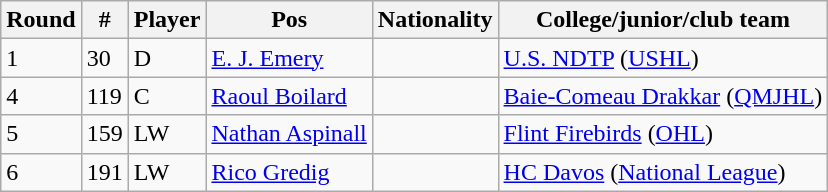<table class="wikitable">
<tr>
<th>Round</th>
<th>#</th>
<th>Player</th>
<th>Pos</th>
<th>Nationality</th>
<th>College/junior/club team</th>
</tr>
<tr>
<td>1</td>
<td>30</td>
<td>D</td>
<td><a href='#'>E. J. Emery</a></td>
<td></td>
<td><a href='#'>U.S. NDTP</a> (<a href='#'>USHL</a>)</td>
</tr>
<tr>
<td>4</td>
<td>119</td>
<td>C</td>
<td><a href='#'>Raoul Boilard</a></td>
<td></td>
<td><a href='#'>Baie-Comeau Drakkar</a> (<a href='#'>QMJHL</a>)</td>
</tr>
<tr>
<td>5</td>
<td>159</td>
<td>LW</td>
<td><a href='#'>Nathan Aspinall</a></td>
<td></td>
<td><a href='#'>Flint Firebirds</a> (<a href='#'>OHL</a>)</td>
</tr>
<tr>
<td>6</td>
<td>191</td>
<td>LW</td>
<td><a href='#'>Rico Gredig</a></td>
<td></td>
<td><a href='#'>HC Davos</a> (<a href='#'>National League</a>)</td>
</tr>
</table>
